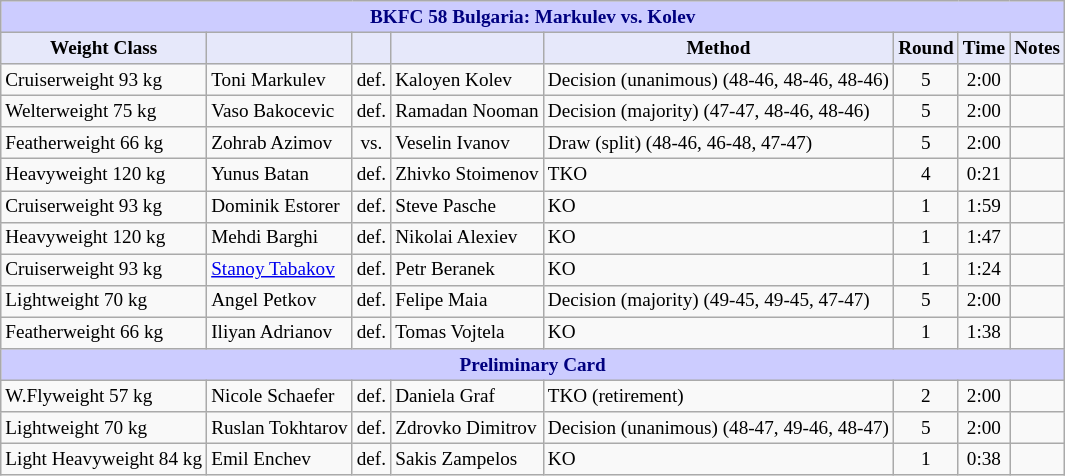<table class="wikitable" style="font-size: 80%;">
<tr>
<th colspan="8" style="background-color: #ccf; color: #000080; text-align: center;"><strong>BKFC 58 Bulgaria: Markulev vs. Kolev</strong></th>
</tr>
<tr>
<th colspan="1" style="background-color: #E6E8FA; color: #000000; text-align: center;">Weight Class</th>
<th colspan="1" style="background-color: #E6E8FA; color: #000000; text-align: center;"></th>
<th colspan="1" style="background-color: #E6E8FA; color: #000000; text-align: center;"></th>
<th colspan="1" style="background-color: #E6E8FA; color: #000000; text-align: center;"></th>
<th colspan="1" style="background-color: #E6E8FA; color: #000000; text-align: center;">Method</th>
<th colspan="1" style="background-color: #E6E8FA; color: #000000; text-align: center;">Round</th>
<th colspan="1" style="background-color: #E6E8FA; color: #000000; text-align: center;">Time</th>
<th colspan="1" style="background-color: #E6E8FA; color: #000000; text-align: center;">Notes</th>
</tr>
<tr>
<td>Cruiserweight 93 kg</td>
<td> Toni Markulev</td>
<td align=center>def.</td>
<td> Kaloyen Kolev</td>
<td>Decision (unanimous) (48-46, 48-46, 48-46)</td>
<td align=center>5</td>
<td align=center>2:00</td>
<td></td>
</tr>
<tr>
<td>Welterweight 75 kg</td>
<td> Vaso Bakocevic</td>
<td align=center>def.</td>
<td> Ramadan Nooman</td>
<td>Decision (majority) (47-47, 48-46, 48-46)</td>
<td align=center>5</td>
<td align=center>2:00</td>
<td></td>
</tr>
<tr>
<td>Featherweight 66 kg</td>
<td> Zohrab Azimov</td>
<td align=center>vs.</td>
<td> Veselin Ivanov</td>
<td>Draw (split) (48-46, 46-48, 47-47)</td>
<td align=center>5</td>
<td align=center>2:00</td>
<td></td>
</tr>
<tr>
<td>Heavyweight 120 kg</td>
<td> Yunus Batan</td>
<td align=center>def.</td>
<td> Zhivko Stoimenov</td>
<td>TKO</td>
<td align=center>4</td>
<td align=center>0:21</td>
<td></td>
</tr>
<tr>
<td>Cruiserweight 93 kg</td>
<td> Dominik Estorer</td>
<td align=center>def.</td>
<td> Steve Pasche</td>
<td>KO</td>
<td align=center>1</td>
<td align=center>1:59</td>
<td></td>
</tr>
<tr>
<td>Heavyweight 120 kg</td>
<td> Mehdi Barghi</td>
<td align=center>def.</td>
<td> Nikolai Alexiev</td>
<td>KO</td>
<td align=center>1</td>
<td align=center>1:47</td>
<td></td>
</tr>
<tr>
<td>Cruiserweight 93 kg</td>
<td> <a href='#'>Stanoy Tabakov</a></td>
<td align=center>def.</td>
<td> Petr Beranek</td>
<td>KO</td>
<td align=center>1</td>
<td align=center>1:24</td>
<td></td>
</tr>
<tr>
<td>Lightweight 70 kg</td>
<td> Angel Petkov</td>
<td align=center>def.</td>
<td> Felipe Maia</td>
<td>Decision (majority) (49-45, 49-45, 47-47)</td>
<td align=center>5</td>
<td align=center>2:00</td>
<td></td>
</tr>
<tr>
<td>Featherweight 66 kg</td>
<td> Iliyan Adrianov</td>
<td align=center>def.</td>
<td> Tomas Vojtela</td>
<td>KO</td>
<td align=center>1</td>
<td align=center>1:38</td>
<td></td>
</tr>
<tr>
<th colspan="8" style="background-color: #ccf; color: #000080; text-align: center;"><strong>Preliminary Card</strong></th>
</tr>
<tr>
<td>W.Flyweight 57 kg</td>
<td> Nicole Schaefer</td>
<td align=center>def.</td>
<td> Daniela Graf</td>
<td>TKO (retirement)</td>
<td align=center>2</td>
<td align=center>2:00</td>
<td></td>
</tr>
<tr>
<td>Lightweight 70 kg</td>
<td> Ruslan Tokhtarov</td>
<td align=center>def.</td>
<td> Zdrovko Dimitrov</td>
<td>Decision (unanimous) (48-47, 49-46, 48-47)</td>
<td align=center>5</td>
<td align=center>2:00</td>
<td></td>
</tr>
<tr>
<td>Light Heavyweight 84 kg</td>
<td> Emil Enchev</td>
<td align=center>def.</td>
<td> Sakis Zampelos</td>
<td>KO</td>
<td align=center>1</td>
<td align=center>0:38</td>
<td></td>
</tr>
</table>
